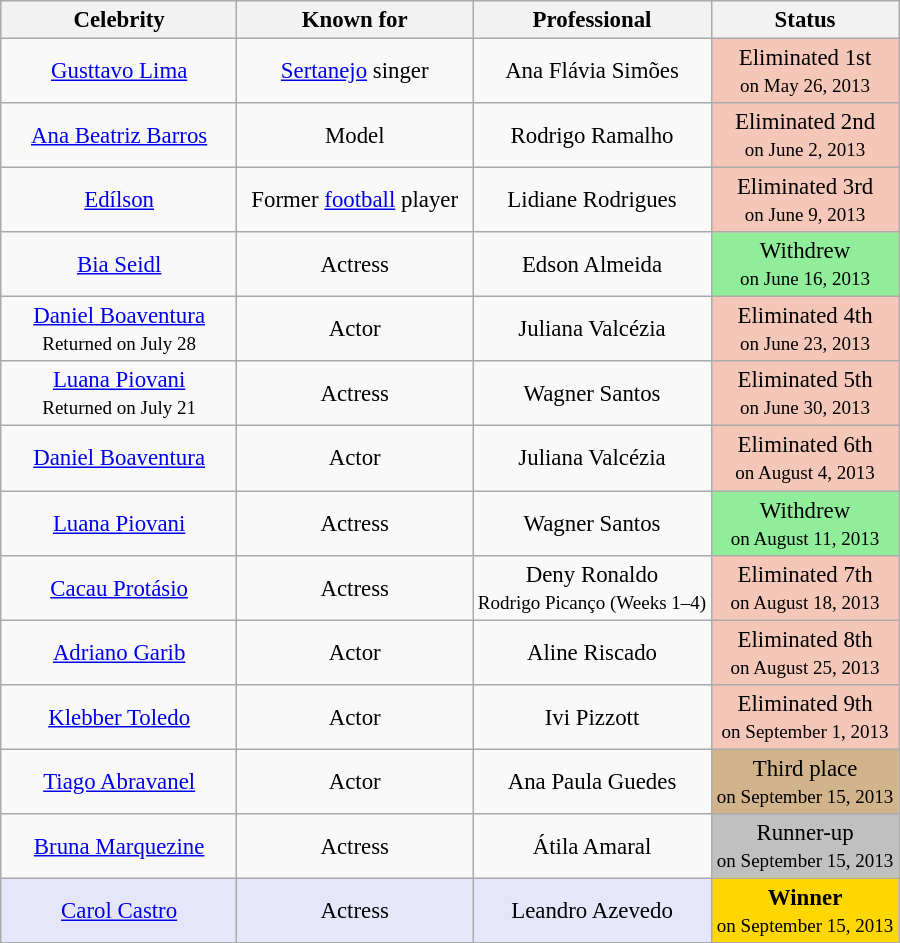<table class="wikitable" style="text-align: center; white-space:nowrap; margin:auto; font-size:95.2%;">
<tr>
<th width="150">Celebrity</th>
<th width="150">Known for</th>
<th width="150">Professional</th>
<th width="100">Status</th>
</tr>
<tr>
<td><a href='#'>Gusttavo Lima</a></td>
<td><a href='#'>Sertanejo</a> singer</td>
<td>Ana Flávia Simões</td>
<td bgcolor="F4C7B8">Eliminated 1st<br><small>on May 26, 2013</small></td>
</tr>
<tr>
<td><a href='#'>Ana Beatriz Barros</a></td>
<td>Model</td>
<td>Rodrigo Ramalho</td>
<td bgcolor="F4C7B8">Eliminated 2nd<br><small>on June 2, 2013</small></td>
</tr>
<tr>
<td><a href='#'>Edílson</a></td>
<td>Former <a href='#'>football</a> player</td>
<td>Lidiane Rodrigues</td>
<td bgcolor="F4C7B8">Eliminated 3rd<br><small>on June 9, 2013</small></td>
</tr>
<tr>
<td><a href='#'>Bia Seidl</a></td>
<td>Actress</td>
<td>Edson Almeida</td>
<td bgcolor="90EE9B">Withdrew<br><small>on June 16, 2013</small></td>
</tr>
<tr>
<td><a href='#'>Daniel Boaventura</a><br><small>Returned on July 28</small></td>
<td>Actor</td>
<td>Juliana Valcézia</td>
<td bgcolor="F4C7B8">Eliminated 4th<br><small>on June 23, 2013</small></td>
</tr>
<tr>
<td><a href='#'>Luana Piovani</a><br><small>Returned on July 21</small></td>
<td>Actress</td>
<td>Wagner Santos</td>
<td bgcolor="F4C7B8">Eliminated 5th<br><small>on June 30, 2013</small></td>
</tr>
<tr>
<td><a href='#'>Daniel Boaventura</a></td>
<td>Actor</td>
<td>Juliana Valcézia</td>
<td bgcolor="F4C7B8">Eliminated 6th<br><small>on August 4, 2013</small></td>
</tr>
<tr>
<td><a href='#'>Luana Piovani</a></td>
<td>Actress</td>
<td>Wagner Santos</td>
<td bgcolor="90EE9B">Withdrew<br><small>on August 11, 2013</small></td>
</tr>
<tr>
<td><a href='#'>Cacau Protásio</a></td>
<td>Actress</td>
<td>Deny Ronaldo<br><small>Rodrigo Picanço (Weeks 1–4)</small></td>
<td bgcolor="F4C7B8">Eliminated 7th<br><small>on August 18, 2013</small></td>
</tr>
<tr>
<td><a href='#'>Adriano Garib</a></td>
<td>Actor</td>
<td>Aline Riscado</td>
<td bgcolor="F4C7B8">Eliminated 8th<br><small>on August 25, 2013</small></td>
</tr>
<tr>
<td><a href='#'>Klebber Toledo</a></td>
<td>Actor</td>
<td>Ivi Pizzott</td>
<td bgcolor="F4C7B8">Eliminated 9th<br><small>on September 1, 2013</small></td>
</tr>
<tr>
<td><a href='#'>Tiago Abravanel</a></td>
<td>Actor</td>
<td>Ana Paula Guedes</td>
<td bgcolor="D2B48C">Third place<br><small>on September 15, 2013</small></td>
</tr>
<tr>
<td><a href='#'>Bruna Marquezine</a></td>
<td>Actress</td>
<td>Átila Amaral</td>
<td bgcolor="C0C0C0">Runner-up<br><small>on September 15, 2013</small></td>
</tr>
<tr>
<td bgcolor="E6E6FA"><a href='#'>Carol Castro</a></td>
<td bgcolor="E6E6FA">Actress</td>
<td bgcolor="E6E6FA">Leandro Azevedo</td>
<td bgcolor="FFD700"><strong>Winner</strong><br><small>on September 15, 2013</small></td>
</tr>
<tr>
</tr>
</table>
